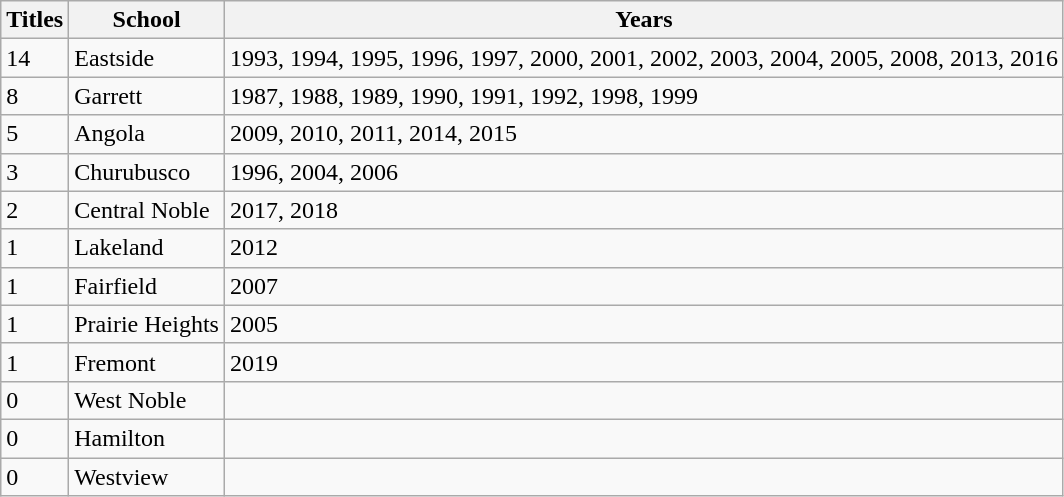<table class="wikitable">
<tr>
<th>Titles</th>
<th>School</th>
<th>Years</th>
</tr>
<tr>
<td>14</td>
<td>Eastside</td>
<td>1993, 1994, 1995, 1996, 1997, 2000, 2001, 2002, 2003, 2004, 2005, 2008, 2013, 2016</td>
</tr>
<tr>
<td>8</td>
<td>Garrett</td>
<td>1987, 1988, 1989, 1990, 1991, 1992, 1998, 1999</td>
</tr>
<tr>
<td>5</td>
<td>Angola</td>
<td>2009, 2010, 2011, 2014, 2015</td>
</tr>
<tr>
<td>3</td>
<td>Churubusco</td>
<td>1996, 2004, 2006</td>
</tr>
<tr>
<td>2</td>
<td>Central Noble</td>
<td>2017, 2018</td>
</tr>
<tr>
<td>1</td>
<td>Lakeland</td>
<td>2012</td>
</tr>
<tr>
<td>1</td>
<td>Fairfield</td>
<td>2007</td>
</tr>
<tr>
<td>1</td>
<td>Prairie Heights</td>
<td>2005</td>
</tr>
<tr>
<td>1</td>
<td>Fremont</td>
<td>2019</td>
</tr>
<tr>
<td>0</td>
<td>West Noble</td>
<td></td>
</tr>
<tr>
<td>0</td>
<td>Hamilton</td>
<td></td>
</tr>
<tr>
<td>0</td>
<td>Westview</td>
<td></td>
</tr>
</table>
